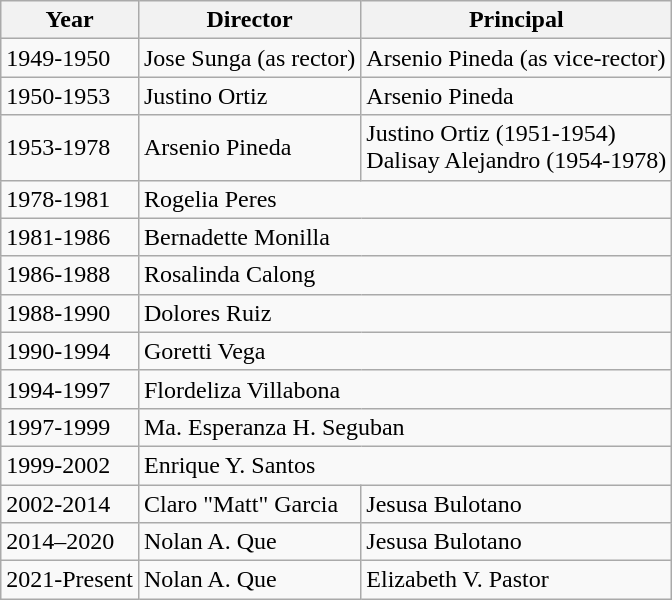<table class="wikitable">
<tr>
<th>Year</th>
<th>Director</th>
<th>Principal</th>
</tr>
<tr>
<td>1949-1950</td>
<td>Jose Sunga (as rector)</td>
<td>Arsenio Pineda (as vice-rector)</td>
</tr>
<tr>
<td>1950-1953</td>
<td>Justino Ortiz</td>
<td>Arsenio Pineda</td>
</tr>
<tr>
<td>1953-1978</td>
<td>Arsenio Pineda</td>
<td>Justino Ortiz (1951-1954)<br>Dalisay Alejandro (1954-1978)</td>
</tr>
<tr>
<td>1978-1981</td>
<td colspan="2">Rogelia Peres</td>
</tr>
<tr>
<td>1981-1986</td>
<td colspan="2">Bernadette Monilla</td>
</tr>
<tr>
<td>1986-1988</td>
<td colspan="2">Rosalinda Calong</td>
</tr>
<tr>
<td>1988-1990</td>
<td colspan="2">Dolores Ruiz</td>
</tr>
<tr>
<td>1990-1994</td>
<td colspan="2">Goretti Vega</td>
</tr>
<tr>
<td>1994-1997</td>
<td colspan="2">Flordeliza Villabona</td>
</tr>
<tr>
<td>1997-1999</td>
<td colspan="2">Ma. Esperanza H. Seguban</td>
</tr>
<tr>
<td>1999-2002</td>
<td colspan="2">Enrique Y. Santos</td>
</tr>
<tr>
<td>2002-2014</td>
<td>Claro "Matt" Garcia</td>
<td>Jesusa Bulotano</td>
</tr>
<tr>
<td>2014–2020</td>
<td>Nolan A. Que</td>
<td>Jesusa Bulotano</td>
</tr>
<tr>
<td>2021-Present</td>
<td>Nolan A. Que</td>
<td>Elizabeth V. Pastor</td>
</tr>
</table>
